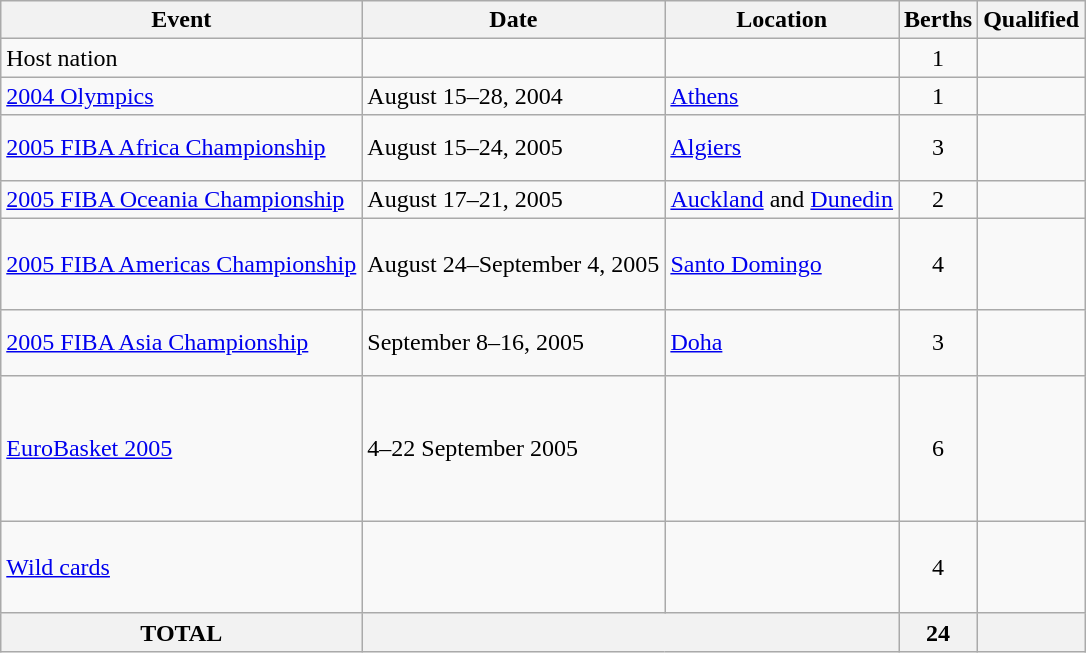<table class="wikitable">
<tr>
<th>Event</th>
<th>Date</th>
<th>Location</th>
<th>Berths</th>
<th>Qualified</th>
</tr>
<tr>
<td>Host nation</td>
<td></td>
<td></td>
<td align=center>1</td>
<td></td>
</tr>
<tr>
<td><a href='#'>2004 Olympics</a></td>
<td>August 15–28, 2004</td>
<td> <a href='#'>Athens</a></td>
<td align=center>1</td>
<td></td>
</tr>
<tr>
<td><a href='#'>2005 FIBA Africa Championship</a></td>
<td>August 15–24, 2005</td>
<td> <a href='#'>Algiers</a></td>
<td align=center>3</td>
<td><br><br></td>
</tr>
<tr>
<td><a href='#'>2005 FIBA Oceania Championship</a></td>
<td>August 17–21, 2005</td>
<td> <a href='#'>Auckland</a> and <a href='#'>Dunedin</a></td>
<td align=center>2</td>
<td><br></td>
</tr>
<tr>
<td><a href='#'>2005 FIBA Americas Championship</a></td>
<td>August 24–September 4, 2005</td>
<td> <a href='#'>Santo Domingo</a></td>
<td align=center>4</td>
<td><br><br><br></td>
</tr>
<tr>
<td><a href='#'>2005 FIBA Asia Championship</a></td>
<td>September 8–16, 2005</td>
<td> <a href='#'>Doha</a></td>
<td align=center>3</td>
<td><br><br></td>
</tr>
<tr>
<td><a href='#'>EuroBasket 2005</a></td>
<td>4–22 September 2005</td>
<td></td>
<td align=center>6</td>
<td><br><br><br><br><br></td>
</tr>
<tr>
<td><a href='#'>Wild cards</a></td>
<td></td>
<td></td>
<td align=center>4</td>
<td><br><br><br></td>
</tr>
<tr>
<th>TOTAL</th>
<th colspan="2"></th>
<th>24</th>
<th></th>
</tr>
</table>
